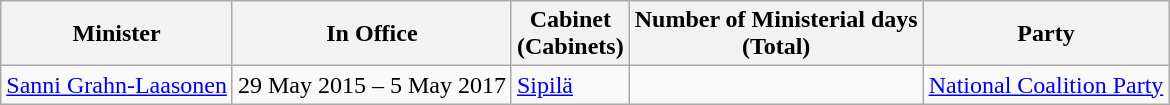<table class="wikitable">
<tr>
<th>Minister</th>
<th>In Office</th>
<th>Cabinet<br>(Cabinets)</th>
<th>Number of Ministerial days <br>(Total)</th>
<th>Party</th>
</tr>
<tr>
<td><a href='#'>Sanni Grahn-Laasonen</a></td>
<td>29 May 2015 – 5 May 2017</td>
<td><a href='#'>Sipilä</a></td>
<td></td>
<td><a href='#'>National Coalition Party</a></td>
</tr>
</table>
